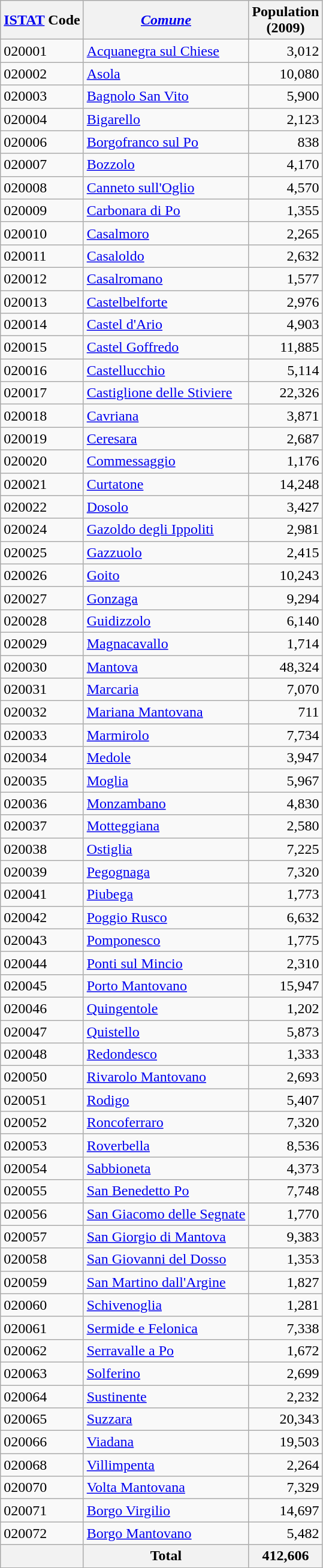<table class="wikitable sortable">
<tr>
<th><a href='#'>ISTAT</a> Code</th>
<th><em><a href='#'>Comune</a></em></th>
<th>Population <br>(2009)</th>
</tr>
<tr>
<td>020001</td>
<td><a href='#'>Acquanegra sul Chiese</a></td>
<td align=right>3,012</td>
</tr>
<tr>
<td>020002</td>
<td><a href='#'>Asola</a></td>
<td align=right>10,080</td>
</tr>
<tr>
<td>020003</td>
<td><a href='#'>Bagnolo San Vito</a></td>
<td align=right>5,900</td>
</tr>
<tr>
<td>020004</td>
<td><a href='#'>Bigarello</a></td>
<td align=right>2,123</td>
</tr>
<tr>
<td>020006</td>
<td><a href='#'>Borgofranco sul Po</a></td>
<td align=right>838</td>
</tr>
<tr>
<td>020007</td>
<td><a href='#'>Bozzolo</a></td>
<td align=right>4,170</td>
</tr>
<tr>
<td>020008</td>
<td><a href='#'>Canneto sull'Oglio</a></td>
<td align=right>4,570</td>
</tr>
<tr>
<td>020009</td>
<td><a href='#'>Carbonara di Po</a></td>
<td align=right>1,355</td>
</tr>
<tr>
<td>020010</td>
<td><a href='#'>Casalmoro</a></td>
<td align=right>2,265</td>
</tr>
<tr>
<td>020011</td>
<td><a href='#'>Casaloldo</a></td>
<td align=right>2,632</td>
</tr>
<tr>
<td>020012</td>
<td><a href='#'>Casalromano</a></td>
<td align=right>1,577</td>
</tr>
<tr>
<td>020013</td>
<td><a href='#'>Castelbelforte</a></td>
<td align=right>2,976</td>
</tr>
<tr>
<td>020014</td>
<td><a href='#'>Castel d'Ario</a></td>
<td align=right>4,903</td>
</tr>
<tr>
<td>020015</td>
<td><a href='#'>Castel Goffredo</a></td>
<td align=right>11,885</td>
</tr>
<tr>
<td>020016</td>
<td><a href='#'>Castellucchio</a></td>
<td align=right>5,114</td>
</tr>
<tr>
<td>020017</td>
<td><a href='#'>Castiglione delle Stiviere</a></td>
<td align=right>22,326</td>
</tr>
<tr>
<td>020018</td>
<td><a href='#'>Cavriana</a></td>
<td align=right>3,871</td>
</tr>
<tr>
<td>020019</td>
<td><a href='#'>Ceresara</a></td>
<td align=right>2,687</td>
</tr>
<tr>
<td>020020</td>
<td><a href='#'>Commessaggio</a></td>
<td align=right>1,176</td>
</tr>
<tr>
<td>020021</td>
<td><a href='#'>Curtatone</a></td>
<td align=right>14,248</td>
</tr>
<tr>
<td>020022</td>
<td><a href='#'>Dosolo</a></td>
<td align=right>3,427</td>
</tr>
<tr>
<td>020024</td>
<td><a href='#'>Gazoldo degli Ippoliti</a></td>
<td align=right>2,981</td>
</tr>
<tr>
<td>020025</td>
<td><a href='#'>Gazzuolo</a></td>
<td align=right>2,415</td>
</tr>
<tr>
<td>020026</td>
<td><a href='#'>Goito</a></td>
<td align=right>10,243</td>
</tr>
<tr>
<td>020027</td>
<td><a href='#'>Gonzaga</a></td>
<td align=right>9,294</td>
</tr>
<tr>
<td>020028</td>
<td><a href='#'>Guidizzolo</a></td>
<td align=right>6,140</td>
</tr>
<tr>
<td>020029</td>
<td><a href='#'>Magnacavallo</a></td>
<td align=right>1,714</td>
</tr>
<tr>
<td>020030</td>
<td><a href='#'>Mantova</a></td>
<td align=right>48,324</td>
</tr>
<tr>
<td>020031</td>
<td><a href='#'>Marcaria</a></td>
<td align=right>7,070</td>
</tr>
<tr>
<td>020032</td>
<td><a href='#'>Mariana Mantovana</a></td>
<td align=right>711</td>
</tr>
<tr>
<td>020033</td>
<td><a href='#'>Marmirolo</a></td>
<td align=right>7,734</td>
</tr>
<tr>
<td>020034</td>
<td><a href='#'>Medole</a></td>
<td align=right>3,947</td>
</tr>
<tr>
<td>020035</td>
<td><a href='#'>Moglia</a></td>
<td align=right>5,967</td>
</tr>
<tr>
<td>020036</td>
<td><a href='#'>Monzambano</a></td>
<td align=right>4,830</td>
</tr>
<tr>
<td>020037</td>
<td><a href='#'>Motteggiana</a></td>
<td align=right>2,580</td>
</tr>
<tr>
<td>020038</td>
<td><a href='#'>Ostiglia</a></td>
<td align=right>7,225</td>
</tr>
<tr>
<td>020039</td>
<td><a href='#'>Pegognaga</a></td>
<td align=right>7,320</td>
</tr>
<tr>
<td>020041</td>
<td><a href='#'>Piubega</a></td>
<td align=right>1,773</td>
</tr>
<tr>
<td>020042</td>
<td><a href='#'>Poggio Rusco</a></td>
<td align=right>6,632</td>
</tr>
<tr>
<td>020043</td>
<td><a href='#'>Pomponesco</a></td>
<td align=right>1,775</td>
</tr>
<tr>
<td>020044</td>
<td><a href='#'>Ponti sul Mincio</a></td>
<td align=right>2,310</td>
</tr>
<tr>
<td>020045</td>
<td><a href='#'>Porto Mantovano</a></td>
<td align=right>15,947</td>
</tr>
<tr>
<td>020046</td>
<td><a href='#'>Quingentole</a></td>
<td align=right>1,202</td>
</tr>
<tr>
<td>020047</td>
<td><a href='#'>Quistello</a></td>
<td align=right>5,873</td>
</tr>
<tr>
<td>020048</td>
<td><a href='#'>Redondesco</a></td>
<td align=right>1,333</td>
</tr>
<tr>
<td>020050</td>
<td><a href='#'>Rivarolo Mantovano</a></td>
<td align=right>2,693</td>
</tr>
<tr>
<td>020051</td>
<td><a href='#'>Rodigo</a></td>
<td align=right>5,407</td>
</tr>
<tr>
<td>020052</td>
<td><a href='#'>Roncoferraro</a></td>
<td align=right>7,320</td>
</tr>
<tr>
<td>020053</td>
<td><a href='#'>Roverbella</a></td>
<td align=right>8,536</td>
</tr>
<tr>
<td>020054</td>
<td><a href='#'>Sabbioneta</a></td>
<td align=right>4,373</td>
</tr>
<tr>
<td>020055</td>
<td><a href='#'>San Benedetto Po</a></td>
<td align=right>7,748</td>
</tr>
<tr>
<td>020056</td>
<td><a href='#'>San Giacomo delle Segnate</a></td>
<td align=right>1,770</td>
</tr>
<tr>
<td>020057</td>
<td><a href='#'>San Giorgio di Mantova</a></td>
<td align=right>9,383</td>
</tr>
<tr>
<td>020058</td>
<td><a href='#'>San Giovanni del Dosso</a></td>
<td align=right>1,353</td>
</tr>
<tr>
<td>020059</td>
<td><a href='#'>San Martino dall'Argine</a></td>
<td align=right>1,827</td>
</tr>
<tr>
<td>020060</td>
<td><a href='#'>Schivenoglia</a></td>
<td align=right>1,281</td>
</tr>
<tr>
<td>020061</td>
<td><a href='#'>Sermide e Felonica</a></td>
<td align=right>7,338</td>
</tr>
<tr>
<td>020062</td>
<td><a href='#'>Serravalle a Po</a></td>
<td align=right>1,672</td>
</tr>
<tr>
<td>020063</td>
<td><a href='#'>Solferino</a></td>
<td align=right>2,699</td>
</tr>
<tr>
<td>020064</td>
<td><a href='#'>Sustinente</a></td>
<td align=right>2,232</td>
</tr>
<tr>
<td>020065</td>
<td><a href='#'>Suzzara</a></td>
<td align=right>20,343</td>
</tr>
<tr>
<td>020066</td>
<td><a href='#'>Viadana</a></td>
<td align=right>19,503</td>
</tr>
<tr>
<td>020068</td>
<td><a href='#'>Villimpenta</a></td>
<td align=right>2,264</td>
</tr>
<tr>
<td>020070</td>
<td><a href='#'>Volta Mantovana</a></td>
<td align=right>7,329</td>
</tr>
<tr>
<td>020071</td>
<td><a href='#'>Borgo Virgilio</a></td>
<td align=right>14,697</td>
</tr>
<tr>
<td>020072</td>
<td><a href='#'>Borgo Mantovano</a></td>
<td align=right>5,482</td>
</tr>
<tr>
<th></th>
<th>Total</th>
<th>412,606</th>
</tr>
</table>
